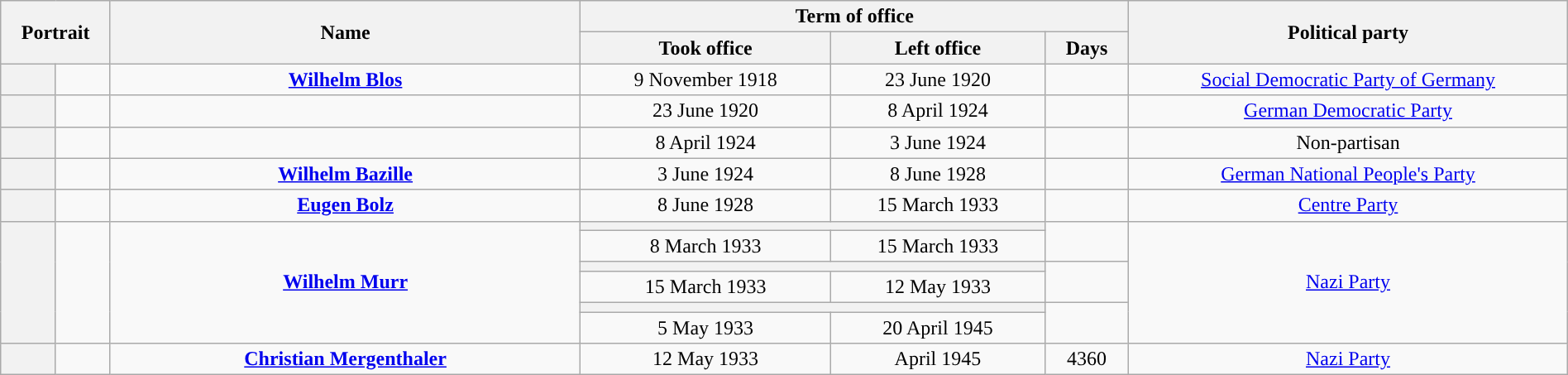<table class="wikitable" style="text-align:center; width:100%; border:1px #AAAAFF solid">
<tr>
<th width=80px rowspan=2 colspan=2>Portrait</th>
<th width=30% rowspan=2>Name<br></th>
<th width=35% colspan=3>Term of office</th>
<th width=28% rowspan=2>Political party</th>
</tr>
<tr>
<th>Took office</th>
<th>Left office</th>
<th>Days</th>
</tr>
<tr>
<th style="background:"></th>
<td></td>
<td><strong><a href='#'>Wilhelm Blos</a></strong><br></td>
<td>9 November 1918</td>
<td>23 June 1920</td>
<td></td>
<td><a href='#'>Social Democratic Party of Germany</a></td>
</tr>
<tr>
<th style="background:"></th>
<td></td>
<td><strong></strong><br></td>
<td>23 June 1920</td>
<td>8 April 1924</td>
<td></td>
<td><a href='#'>German Democratic Party</a></td>
</tr>
<tr>
<th style="background:"></th>
<td></td>
<td><br></td>
<td>8 April 1924</td>
<td>3 June 1924</td>
<td></td>
<td>Non-partisan</td>
</tr>
<tr>
<th style="background:"></th>
<td></td>
<td><strong><a href='#'>Wilhelm Bazille</a></strong><br></td>
<td>3 June 1924</td>
<td>8 June 1928</td>
<td></td>
<td><a href='#'>German National People's Party</a></td>
</tr>
<tr>
<th style="background:"></th>
<td></td>
<td><strong><a href='#'>Eugen Bolz</a></strong><br></td>
<td>8 June 1928</td>
<td>15 March 1933</td>
<td></td>
<td><a href='#'>Centre Party</a></td>
</tr>
<tr>
<th rowspan="6" style="background:"></th>
<td rowspan="6"></td>
<td rowspan="6"><strong><a href='#'>Wilhelm Murr</a></strong><br></td>
<th colspan="2"></th>
<td rowspan="2"></td>
<td rowspan="6"><a href='#'>Nazi Party</a></td>
</tr>
<tr>
<td>8 March 1933</td>
<td>15 March 1933</td>
</tr>
<tr>
<th colspan="2"></th>
<td rowspan="2"></td>
</tr>
<tr>
<td>15 March 1933</td>
<td>12 May 1933</td>
</tr>
<tr>
<th colspan="2"></th>
<td rowspan="2"></td>
</tr>
<tr>
<td>5 May 1933</td>
<td>20 April 1945</td>
</tr>
<tr>
<th style="background:"></th>
<td></td>
<td><strong><a href='#'>Christian Mergenthaler</a></strong><br></td>
<td>12 May 1933</td>
<td>April 1945</td>
<td> 4360</td>
<td><a href='#'>Nazi Party</a></td>
</tr>
</table>
